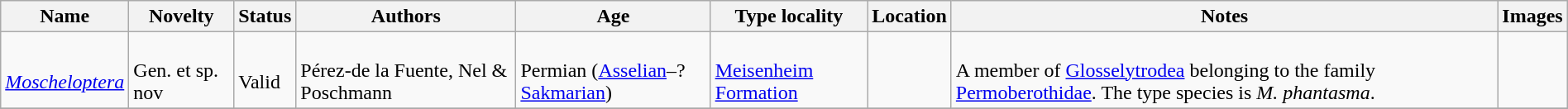<table class="wikitable sortable" align="center" width="100%">
<tr>
<th>Name</th>
<th>Novelty</th>
<th>Status</th>
<th>Authors</th>
<th>Age</th>
<th>Type locality</th>
<th>Location</th>
<th>Notes</th>
<th>Images</th>
</tr>
<tr>
<td><br><em><a href='#'>Moscheloptera</a></em></td>
<td><br>Gen. et sp. nov</td>
<td><br>Valid</td>
<td><br>Pérez-de la Fuente, Nel & Poschmann</td>
<td><br>Permian (<a href='#'>Asselian</a>–?<a href='#'>Sakmarian</a>)</td>
<td><br><a href='#'>Meisenheim Formation</a></td>
<td><br></td>
<td><br>A member of <a href='#'>Glosselytrodea</a> belonging to the family <a href='#'>Permoberothidae</a>. The type species is <em>M. phantasma</em>.</td>
<td></td>
</tr>
<tr>
</tr>
</table>
